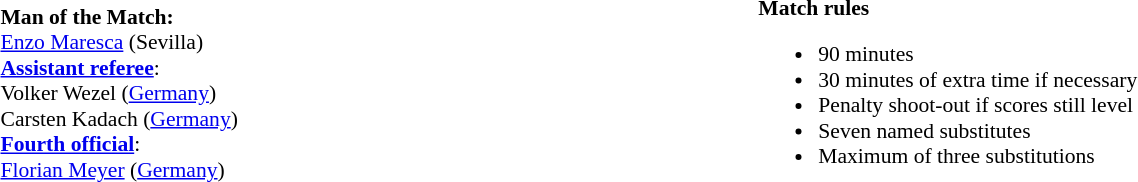<table style="width:100%;font-size:90%">
<tr>
<td><br><strong>Man of the Match:</strong>
<br><a href='#'>Enzo Maresca</a> (Sevilla)<br><strong><a href='#'>Assistant referee</a></strong>:
<br>Volker Wezel (<a href='#'>Germany</a>)
<br>Carsten Kadach (<a href='#'>Germany</a>)
<br><strong><a href='#'>Fourth official</a></strong>:
<br><a href='#'>Florian Meyer</a> (<a href='#'>Germany</a>)</td>
<td style="width:60%; vertical-align:top"><br><strong>Match rules</strong><ul><li>90 minutes</li><li>30 minutes of extra time if necessary</li><li>Penalty shoot-out if scores still level</li><li>Seven named substitutes</li><li>Maximum of three substitutions</li></ul></td>
</tr>
</table>
